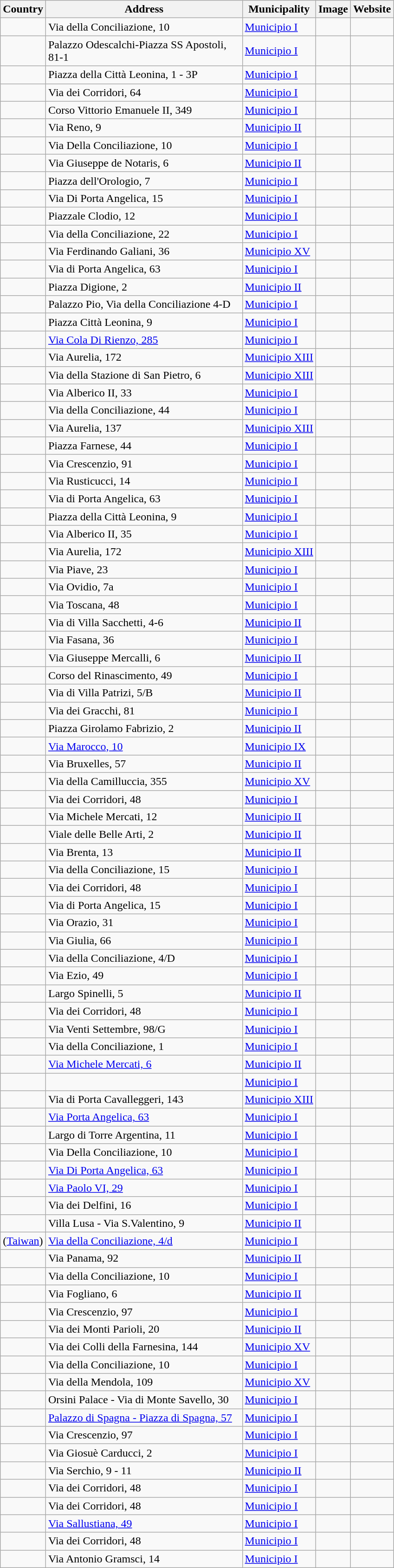<table class="wikitable sortable">
<tr>
<th>Country</th>
<th width=275px>Address</th>
<th>Municipality</th>
<th>Image</th>
<th>Website</th>
</tr>
<tr>
<td></td>
<td>Via della Conciliazione, 10</td>
<td><a href='#'>Municipio I</a></td>
<td></td>
<td></td>
</tr>
<tr>
<td></td>
<td>Palazzo Odescalchi-Piazza SS Apostoli, 81-1</td>
<td><a href='#'>Municipio I</a></td>
<td></td>
<td></td>
</tr>
<tr>
<td></td>
<td>Piazza della Città Leonina, 1 - 3P</td>
<td><a href='#'>Municipio I</a></td>
<td></td>
<td></td>
</tr>
<tr>
<td></td>
<td>Via dei Corridori, 64</td>
<td><a href='#'>Municipio I</a></td>
<td></td>
<td></td>
</tr>
<tr>
<td></td>
<td>Corso Vittorio Emanuele II, 349</td>
<td><a href='#'>Municipio I</a></td>
<td></td>
<td></td>
</tr>
<tr>
<td></td>
<td>Via Reno, 9</td>
<td><a href='#'>Municipio II</a></td>
<td></td>
<td></td>
</tr>
<tr>
<td></td>
<td>Via Della Conciliazione, 10</td>
<td><a href='#'>Municipio I</a></td>
<td></td>
<td></td>
</tr>
<tr>
<td></td>
<td>Via Giuseppe de Notaris, 6</td>
<td><a href='#'>Municipio II</a></td>
<td></td>
<td></td>
</tr>
<tr>
<td></td>
<td>Piazza dell'Orologio, 7</td>
<td><a href='#'>Municipio I</a></td>
<td></td>
<td></td>
</tr>
<tr>
<td></td>
<td>Via Di Porta Angelica, 15</td>
<td><a href='#'>Municipio I</a></td>
<td></td>
<td></td>
</tr>
<tr>
<td></td>
<td>Piazzale Clodio, 12</td>
<td><a href='#'>Municipio I</a></td>
<td></td>
<td></td>
</tr>
<tr>
<td></td>
<td>Via della Conciliazione, 22</td>
<td><a href='#'>Municipio I</a></td>
<td></td>
<td></td>
</tr>
<tr>
<td></td>
<td>Via Ferdinando Galiani, 36</td>
<td><a href='#'>Municipio XV</a></td>
<td></td>
<td></td>
</tr>
<tr>
<td></td>
<td>Via di Porta Angelica, 63</td>
<td><a href='#'>Municipio I</a></td>
<td></td>
<td></td>
</tr>
<tr>
<td></td>
<td>Piazza Digione, 2</td>
<td><a href='#'>Municipio II</a></td>
<td></td>
<td></td>
</tr>
<tr>
<td></td>
<td>Palazzo Pio, Via della Conciliazione 4-D</td>
<td><a href='#'>Municipio I</a></td>
<td></td>
<td></td>
</tr>
<tr>
<td></td>
<td>Piazza Città Leonina, 9</td>
<td><a href='#'>Municipio I</a></td>
<td></td>
<td></td>
</tr>
<tr>
<td></td>
<td><a href='#'>Via Cola Di Rienzo, 285</a></td>
<td><a href='#'>Municipio I</a></td>
<td></td>
<td></td>
</tr>
<tr>
<td></td>
<td>Via Aurelia, 172</td>
<td><a href='#'>Municipio XIII</a></td>
<td></td>
<td></td>
</tr>
<tr>
<td></td>
<td>Via della Stazione di San Pietro, 6</td>
<td><a href='#'>Municipio XIII</a></td>
<td></td>
<td></td>
</tr>
<tr>
<td></td>
<td>Via Alberico II, 33</td>
<td><a href='#'>Municipio I</a></td>
<td></td>
<td></td>
</tr>
<tr>
<td></td>
<td>Via della Conciliazione, 44</td>
<td><a href='#'>Municipio I</a></td>
<td></td>
<td></td>
</tr>
<tr>
<td></td>
<td>Via Aurelia, 137</td>
<td><a href='#'>Municipio XIII</a></td>
<td></td>
<td></td>
</tr>
<tr>
<td></td>
<td>Piazza Farnese, 44</td>
<td><a href='#'>Municipio I</a></td>
<td></td>
<td></td>
</tr>
<tr>
<td></td>
<td>Via Crescenzio, 91</td>
<td><a href='#'>Municipio I</a></td>
<td></td>
<td></td>
</tr>
<tr>
<td></td>
<td>Via Rusticucci, 14</td>
<td><a href='#'>Municipio I</a></td>
<td></td>
<td></td>
</tr>
<tr>
<td></td>
<td>Via di Porta Angelica, 63</td>
<td><a href='#'>Municipio I</a></td>
<td></td>
<td></td>
</tr>
<tr>
<td></td>
<td>Piazza della Città Leonina, 9</td>
<td><a href='#'>Municipio I</a></td>
<td></td>
<td></td>
</tr>
<tr>
<td></td>
<td>Via Alberico II, 35</td>
<td><a href='#'>Municipio I</a></td>
<td></td>
<td></td>
</tr>
<tr>
<td></td>
<td>Via Aurelia, 172</td>
<td><a href='#'>Municipio XIII</a></td>
<td></td>
<td></td>
</tr>
<tr>
<td></td>
<td>Via Piave, 23</td>
<td><a href='#'>Municipio I</a></td>
<td></td>
<td></td>
</tr>
<tr>
<td></td>
<td>Via Ovidio, 7a</td>
<td><a href='#'>Municipio I</a></td>
<td></td>
<td></td>
</tr>
<tr>
<td></td>
<td>Via Toscana, 48</td>
<td><a href='#'>Municipio I</a></td>
<td></td>
<td></td>
</tr>
<tr>
<td></td>
<td>Via di Villa Sacchetti, 4-6</td>
<td><a href='#'>Municipio II</a></td>
<td></td>
<td></td>
</tr>
<tr>
<td></td>
<td>Via Fasana, 36</td>
<td><a href='#'>Municipio I</a></td>
<td></td>
<td></td>
</tr>
<tr>
<td></td>
<td>Via Giuseppe Mercalli, 6</td>
<td><a href='#'>Municipio II</a></td>
<td></td>
<td></td>
</tr>
<tr>
<td></td>
<td>Corso del Rinascimento, 49</td>
<td><a href='#'>Municipio I</a></td>
<td></td>
<td></td>
</tr>
<tr>
<td></td>
<td>Via di Villa Patrizi, 5/B</td>
<td><a href='#'>Municipio II</a></td>
<td></td>
<td></td>
</tr>
<tr>
<td></td>
<td>Via dei Gracchi, 81</td>
<td><a href='#'>Municipio I</a></td>
<td></td>
<td></td>
</tr>
<tr>
<td></td>
<td>Piazza Girolamo Fabrizio, 2</td>
<td><a href='#'>Municipio II</a></td>
<td></td>
<td></td>
</tr>
<tr>
<td></td>
<td><a href='#'>Via Marocco, 10</a></td>
<td><a href='#'>Municipio IX</a></td>
<td></td>
<td></td>
</tr>
<tr>
<td></td>
<td>Via Bruxelles, 57</td>
<td><a href='#'>Municipio II</a></td>
<td></td>
<td></td>
</tr>
<tr>
<td></td>
<td>Via della Camilluccia, 355</td>
<td><a href='#'>Municipio XV</a></td>
<td></td>
<td></td>
</tr>
<tr>
<td></td>
<td>Via dei Corridori, 48</td>
<td><a href='#'>Municipio I</a></td>
<td></td>
<td></td>
</tr>
<tr>
<td></td>
<td>Via Michele Mercati, 12</td>
<td><a href='#'>Municipio II</a></td>
<td></td>
<td></td>
</tr>
<tr>
<td></td>
<td>Viale delle Belle Arti, 2</td>
<td><a href='#'>Municipio II</a></td>
<td></td>
<td></td>
</tr>
<tr>
<td></td>
<td>Via Brenta, 13</td>
<td><a href='#'>Municipio II</a></td>
<td></td>
<td></td>
</tr>
<tr>
<td></td>
<td>Via della Conciliazione, 15</td>
<td><a href='#'>Municipio I</a></td>
<td></td>
<td></td>
</tr>
<tr>
<td></td>
<td>Via dei Corridori, 48</td>
<td><a href='#'>Municipio I</a></td>
<td></td>
<td></td>
</tr>
<tr>
<td></td>
<td>Via di Porta Angelica, 15</td>
<td><a href='#'>Municipio I</a></td>
<td></td>
<td></td>
</tr>
<tr>
<td></td>
<td>Via Orazio, 31</td>
<td><a href='#'>Municipio I</a></td>
<td></td>
<td></td>
</tr>
<tr>
<td></td>
<td>Via Giulia, 66</td>
<td><a href='#'>Municipio I</a></td>
<td></td>
<td></td>
</tr>
<tr>
<td></td>
<td>Via della Conciliazione, 4/D</td>
<td><a href='#'>Municipio I</a></td>
<td></td>
<td></td>
</tr>
<tr>
<td></td>
<td>Via Ezio, 49</td>
<td><a href='#'>Municipio I</a></td>
<td></td>
<td></td>
</tr>
<tr>
<td></td>
<td>Largo Spinelli, 5</td>
<td><a href='#'>Municipio II</a></td>
<td></td>
<td></td>
</tr>
<tr>
<td></td>
<td>Via dei Corridori, 48</td>
<td><a href='#'>Municipio I</a></td>
<td></td>
<td></td>
</tr>
<tr>
<td></td>
<td>Via Venti Settembre, 98/G</td>
<td><a href='#'>Municipio I</a></td>
<td></td>
<td></td>
</tr>
<tr>
<td></td>
<td>Via della Conciliazione, 1</td>
<td><a href='#'>Municipio I</a></td>
<td></td>
<td></td>
</tr>
<tr>
<td></td>
<td><a href='#'>Via Michele Mercati, 6</a></td>
<td><a href='#'>Municipio II</a></td>
<td></td>
<td></td>
</tr>
<tr>
<td></td>
<td></td>
<td><a href='#'>Municipio I</a></td>
<td></td>
<td></td>
</tr>
<tr>
<td></td>
<td>Via di Porta Cavalleggeri, 143</td>
<td><a href='#'>Municipio XIII</a></td>
<td></td>
<td></td>
</tr>
<tr>
<td></td>
<td><a href='#'>Via Porta Angelica, 63</a></td>
<td><a href='#'>Municipio I</a></td>
<td></td>
<td></td>
</tr>
<tr>
<td></td>
<td>Largo di Torre Argentina, 11</td>
<td><a href='#'>Municipio I</a></td>
<td></td>
<td></td>
</tr>
<tr>
<td></td>
<td>Via Della Conciliazione, 10</td>
<td><a href='#'>Municipio I</a></td>
<td></td>
<td></td>
</tr>
<tr>
<td></td>
<td><a href='#'>Via Di Porta Angelica, 63</a></td>
<td><a href='#'>Municipio I</a></td>
<td></td>
<td></td>
</tr>
<tr>
<td></td>
<td><a href='#'>Via Paolo VI, 29</a></td>
<td><a href='#'>Municipio I</a></td>
<td></td>
<td></td>
</tr>
<tr>
<td></td>
<td>Via dei Delfini, 16</td>
<td><a href='#'>Municipio I</a></td>
<td></td>
<td></td>
</tr>
<tr>
<td></td>
<td>Villa Lusa - Via S.Valentino, 9</td>
<td><a href='#'>Municipio II</a></td>
<td></td>
<td></td>
</tr>
<tr>
<td> (<a href='#'>Taiwan</a>)</td>
<td><a href='#'>Via della Conciliazione, 4/d</a></td>
<td><a href='#'>Municipio I</a></td>
<td></td>
<td></td>
</tr>
<tr>
<td></td>
<td>Via Panama, 92</td>
<td><a href='#'>Municipio II</a></td>
<td></td>
<td></td>
</tr>
<tr>
<td></td>
<td>Via della Conciliazione, 10</td>
<td><a href='#'>Municipio I</a></td>
<td></td>
<td></td>
</tr>
<tr>
<td></td>
<td>Via Fogliano, 6</td>
<td><a href='#'>Municipio II</a></td>
<td></td>
<td></td>
</tr>
<tr>
<td></td>
<td>Via Crescenzio, 97</td>
<td><a href='#'>Municipio I</a></td>
<td></td>
<td></td>
</tr>
<tr>
<td></td>
<td>Via dei Monti Parioli, 20</td>
<td><a href='#'>Municipio II</a></td>
<td></td>
<td></td>
</tr>
<tr>
<td></td>
<td>Via dei Colli della Farnesina, 144</td>
<td><a href='#'>Municipio XV</a></td>
<td></td>
<td></td>
</tr>
<tr>
<td></td>
<td>Via della Conciliazione, 10</td>
<td><a href='#'>Municipio I</a></td>
<td></td>
<td></td>
</tr>
<tr>
<td></td>
<td>Via della Mendola, 109</td>
<td><a href='#'>Municipio XV</a></td>
<td></td>
<td></td>
</tr>
<tr>
<td></td>
<td>Orsini Palace - Via di Monte Savello, 30</td>
<td><a href='#'>Municipio I</a></td>
<td></td>
<td></td>
</tr>
<tr>
<td></td>
<td><a href='#'>Palazzo di Spagna - Piazza di Spagna, 57</a></td>
<td><a href='#'>Municipio I</a></td>
<td></td>
<td></td>
</tr>
<tr>
<td></td>
<td>Via Crescenzio, 97</td>
<td><a href='#'>Municipio I</a></td>
<td></td>
<td></td>
</tr>
<tr>
<td></td>
<td>Via Giosuè Carducci, 2</td>
<td><a href='#'>Municipio I</a></td>
<td></td>
<td></td>
</tr>
<tr>
<td></td>
<td>Via Serchio, 9 - 11</td>
<td><a href='#'>Municipio II</a></td>
<td></td>
<td></td>
</tr>
<tr>
<td></td>
<td>Via dei Corridori, 48</td>
<td><a href='#'>Municipio I</a></td>
<td></td>
<td></td>
</tr>
<tr>
<td></td>
<td>Via dei Corridori, 48</td>
<td><a href='#'>Municipio I</a></td>
<td></td>
<td></td>
</tr>
<tr>
<td></td>
<td><a href='#'>Via Sallustiana, 49</a></td>
<td><a href='#'>Municipio I</a></td>
<td></td>
<td></td>
</tr>
<tr>
<td></td>
<td>Via dei Corridori, 48</td>
<td><a href='#'>Municipio I</a></td>
<td></td>
<td></td>
</tr>
<tr>
<td></td>
<td>Via Antonio Gramsci, 14</td>
<td><a href='#'>Municipio I</a></td>
<td></td>
<td></td>
</tr>
</table>
